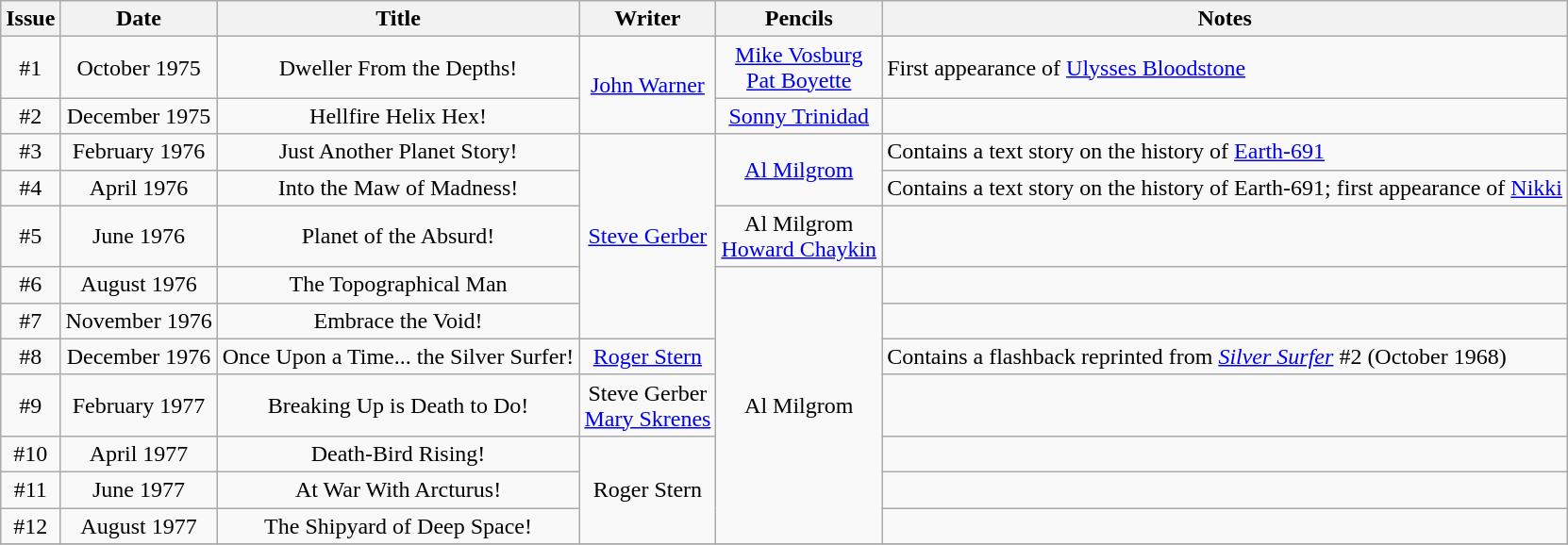<table class="wikitable">
<tr>
<th>Issue</th>
<th>Date</th>
<th>Title</th>
<th>Writer</th>
<th>Pencils</th>
<th>Notes</th>
</tr>
<tr>
<td align="center">#1</td>
<td align="center">October 1975</td>
<td align="center">Dweller From the Depths!</td>
<td rowspan="2" align="center"><a href='#'>John Warner</a></td>
<td align="center"><a href='#'>Mike Vosburg</a><br><a href='#'>Pat Boyette</a></td>
<td>First appearance of <a href='#'>Ulysses Bloodstone</a></td>
</tr>
<tr>
<td align="center">#2</td>
<td align="center">December 1975</td>
<td align="center">Hellfire Helix Hex!</td>
<td align="center"><a href='#'>Sonny Trinidad</a></td>
<td></td>
</tr>
<tr>
<td align="center">#3</td>
<td align="center">February 1976</td>
<td align="center">Just Another Planet Story!</td>
<td rowspan="5" align="center"><a href='#'>Steve Gerber</a></td>
<td rowspan="2" align="center"><a href='#'>Al Milgrom</a></td>
<td>Contains a text story on the history of <a href='#'>Earth-691</a></td>
</tr>
<tr>
<td align="center">#4</td>
<td align="center">April 1976</td>
<td align="center">Into the Maw of Madness!</td>
<td>Contains a text story on the history of Earth-691; first appearance of <a href='#'>Nikki</a></td>
</tr>
<tr>
<td align="center">#5</td>
<td align="center">June 1976</td>
<td align="center">Planet of the Absurd!</td>
<td align="center">Al Milgrom <br><a href='#'>Howard Chaykin</a></td>
<td></td>
</tr>
<tr>
<td align="center">#6</td>
<td align="center">August 1976</td>
<td align="center">The Topographical Man</td>
<td rowspan="7" align="center">Al Milgrom</td>
<td></td>
</tr>
<tr>
<td align="center">#7</td>
<td align="center">November 1976</td>
<td align="center">Embrace the Void!</td>
<td></td>
</tr>
<tr>
<td align="center">#8</td>
<td align="center">December 1976</td>
<td align="center">Once Upon a Time... the Silver Surfer!</td>
<td align="center"><a href='#'>Roger Stern</a></td>
<td>Contains a flashback reprinted from <em><a href='#'>Silver Surfer</a></em> #2 (October 1968)</td>
</tr>
<tr>
<td align="center">#9</td>
<td align="center">February 1977</td>
<td align="center">Breaking Up is Death to Do!</td>
<td align="center">Steve Gerber<br> <a href='#'>Mary Skrenes</a></td>
<td></td>
</tr>
<tr>
<td align="center">#10</td>
<td align="center">April 1977</td>
<td align="center">Death-Bird Rising!</td>
<td rowspan="3" align="center">Roger Stern</td>
<td></td>
</tr>
<tr>
<td align="center">#11</td>
<td align="center">June 1977</td>
<td align="center">At War With Arcturus!</td>
<td></td>
</tr>
<tr>
<td align="center">#12</td>
<td align="center">August 1977</td>
<td align="center">The Shipyard of Deep Space!</td>
<td></td>
</tr>
<tr>
</tr>
</table>
